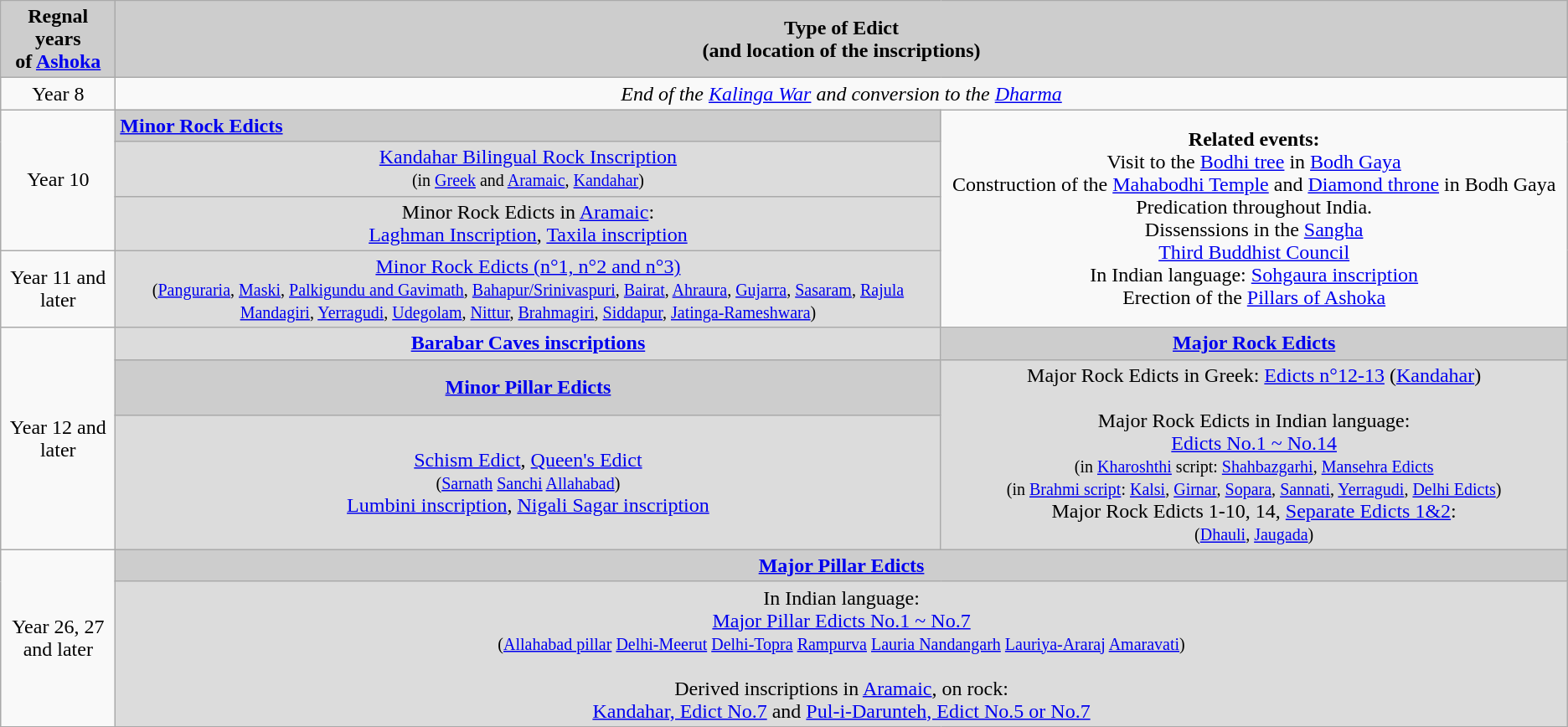<table class="wikitable" style="text-align:center;">
<tr>
<th style="background-color:#cdcdcd;">Regnal years<br>of <a href='#'>Ashoka</a></th>
<th colspan=4 style="background-color:#cdcdcd;">Type of Edict<br>(and location of the inscriptions)</th>
</tr>
<tr>
<td>Year 8</td>
<td colspan=4><em>End of the <a href='#'>Kalinga War</a> and conversion to the <a href='#'>Dharma</a></em></td>
</tr>
<tr>
<td rowspan=3>Year 10</td>
<td align=left style="background-color:#cdcdcd;" align="center"><strong><a href='#'>Minor Rock Edicts</a></strong></td>
<td colspan=3  rowspan=4><strong>Related events:</strong><br>Visit to the <a href='#'>Bodhi tree</a> in <a href='#'>Bodh Gaya</a><br>Construction of the <a href='#'>Mahabodhi Temple</a> and <a href='#'>Diamond throne</a> in Bodh Gaya<br>Predication throughout India.<br>Dissenssions in the <a href='#'>Sangha</a><br><a href='#'>Third Buddhist Council</a><br>In Indian language: <a href='#'>Sohgaura inscription</a><br>Erection of the <a href='#'>Pillars of Ashoka</a></td>
</tr>
<tr>
<td style="background-color:#dcdcdc;"><a href='#'>Kandahar Bilingual Rock Inscription</a><br><small>(in <a href='#'>Greek</a> and <a href='#'>Aramaic</a>, <a href='#'>Kandahar</a>)</small></td>
</tr>
<tr>
<td style="background-color:#dcdcdc;">Minor Rock Edicts in <a href='#'>Aramaic</a>:<br><a href='#'>Laghman Inscription</a>, <a href='#'>Taxila inscription</a></td>
</tr>
<tr>
<td>Year 11 and later</td>
<td style="background-color:#dcdcdc;"><a href='#'>Minor Rock Edicts (n°1, n°2 and n°3)</a><br><small>(<a href='#'>Panguraria</a>, <a href='#'>Maski</a>, <a href='#'>Palkigundu and Gavimath</a>, <a href='#'>Bahapur/Srinivaspuri</a>, <a href='#'>Bairat</a>, <a href='#'>Ahraura</a>, <a href='#'>Gujarra</a>, <a href='#'>Sasaram</a>, <a href='#'>Rajula Mandagiri</a>, <a href='#'>Yerragudi</a>, <a href='#'>Udegolam</a>, <a href='#'>Nittur</a>, <a href='#'>Brahmagiri</a>, <a href='#'>Siddapur</a>, <a href='#'>Jatinga-Rameshwara</a>)</small></td>
</tr>
<tr>
<td rowspan=3>Year 12 and later</td>
<td style="background-color:#dcdcdc;"><strong><a href='#'>Barabar Caves inscriptions</a></strong></td>
<td colspan=3 style="background-color:#cdcdcd;" width="40%"><strong><a href='#'>Major Rock Edicts</a></strong></td>
</tr>
<tr>
<td style="background-color:#cdcdcd;"><strong><a href='#'>Minor Pillar Edicts</a></strong></td>
<td colspan=3 rowspan=2 style="background-color:#dcdcdc;">Major Rock Edicts in Greek: <a href='#'>Edicts n°12-13</a> (<a href='#'>Kandahar</a>)<br><br>Major Rock Edicts in Indian language:<br><a href='#'>Edicts No.1 ~ No.14</a><br><small>(in <a href='#'>Kharoshthi</a> script: <a href='#'>Shahbazgarhi</a>, <a href='#'>Mansehra Edicts</a></small><br><small>(in <a href='#'>Brahmi script</a>: <a href='#'>Kalsi</a>, <a href='#'>Girnar</a>, <a href='#'>Sopara</a>, <a href='#'>Sannati</a>, <a href='#'>Yerragudi</a>, <a href='#'>Delhi Edicts</a>)</small><br>Major Rock Edicts 1-10, 14, <a href='#'>Separate Edicts 1&2</a>:<br><small>(<a href='#'>Dhauli</a>, <a href='#'>Jaugada</a>)</small></td>
</tr>
<tr>
<td style="background-color:#dcdcdc;"><a href='#'>Schism Edict</a>, <a href='#'>Queen's Edict</a><br><small>(<a href='#'>Sarnath</a> <a href='#'>Sanchi</a> <a href='#'>Allahabad</a>)</small><br><a href='#'>Lumbini inscription</a>, <a href='#'>Nigali Sagar inscription</a></td>
</tr>
<tr>
<td rowspan=2>Year 26, 27<br>and later</td>
<td colspan=2 style="background-color:#cdcdcd;"><strong><a href='#'>Major Pillar Edicts</a></strong></td>
</tr>
<tr>
<td colspan=2 style="background-color:#dcdcdc;">In Indian language:<br><a href='#'>Major Pillar Edicts No.1 ~ No.7</a><br><small>(<a href='#'>Allahabad pillar</a> <a href='#'>Delhi-Meerut</a> <a href='#'>Delhi-Topra</a> <a href='#'>Rampurva</a> <a href='#'>Lauria Nandangarh</a> <a href='#'>Lauriya-Araraj</a> <a href='#'>Amaravati</a>)</small><br><br>Derived inscriptions in <a href='#'>Aramaic</a>, on rock:<br>
<a href='#'>Kandahar, Edict No.7</a> and <a href='#'>Pul-i-Darunteh, Edict No.5 or No.7</a></td>
</tr>
</table>
